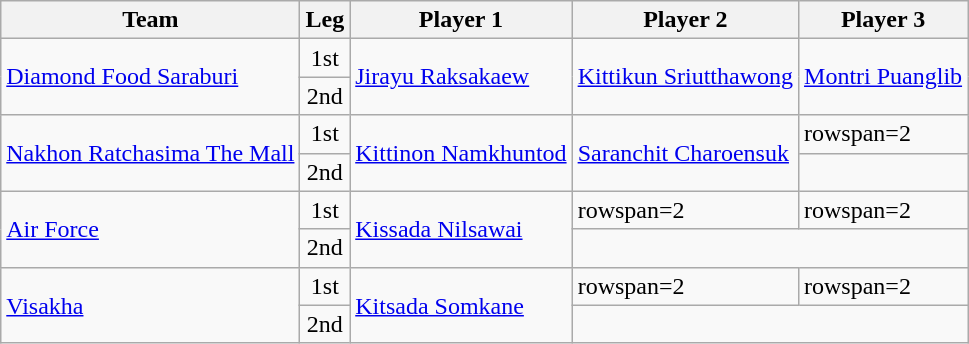<table class="wikitable sortable">
<tr>
<th>Team</th>
<th>Leg</th>
<th>Player 1</th>
<th>Player 2</th>
<th>Player 3</th>
</tr>
<tr>
<td rowspan=2><a href='#'>Diamond Food Saraburi</a></td>
<td align="center">1st</td>
<td rowspan=2><a href='#'>Jirayu Raksakaew</a></td>
<td rowspan=2><a href='#'>Kittikun Sriutthawong</a></td>
<td rowspan=2><a href='#'>Montri Puanglib</a></td>
</tr>
<tr>
<td align="center">2nd</td>
</tr>
<tr>
<td rowspan=2><a href='#'>Nakhon Ratchasima The Mall</a></td>
<td align="center">1st</td>
<td rowspan=2><a href='#'>Kittinon Namkhuntod</a></td>
<td rowspan=2><a href='#'>Saranchit Charoensuk</a></td>
<td>rowspan=2 </td>
</tr>
<tr>
<td align="center">2nd</td>
</tr>
<tr>
<td rowspan=2><a href='#'>Air Force</a></td>
<td align="center">1st</td>
<td rowspan=2><a href='#'>Kissada Nilsawai</a></td>
<td>rowspan=2 </td>
<td>rowspan=2 </td>
</tr>
<tr>
<td align="center">2nd</td>
</tr>
<tr>
<td rowspan=2><a href='#'>Visakha</a></td>
<td align="center">1st</td>
<td rowspan=2><a href='#'>Kitsada Somkane</a></td>
<td>rowspan=2 </td>
<td>rowspan=2 </td>
</tr>
<tr>
<td align="center">2nd</td>
</tr>
</table>
